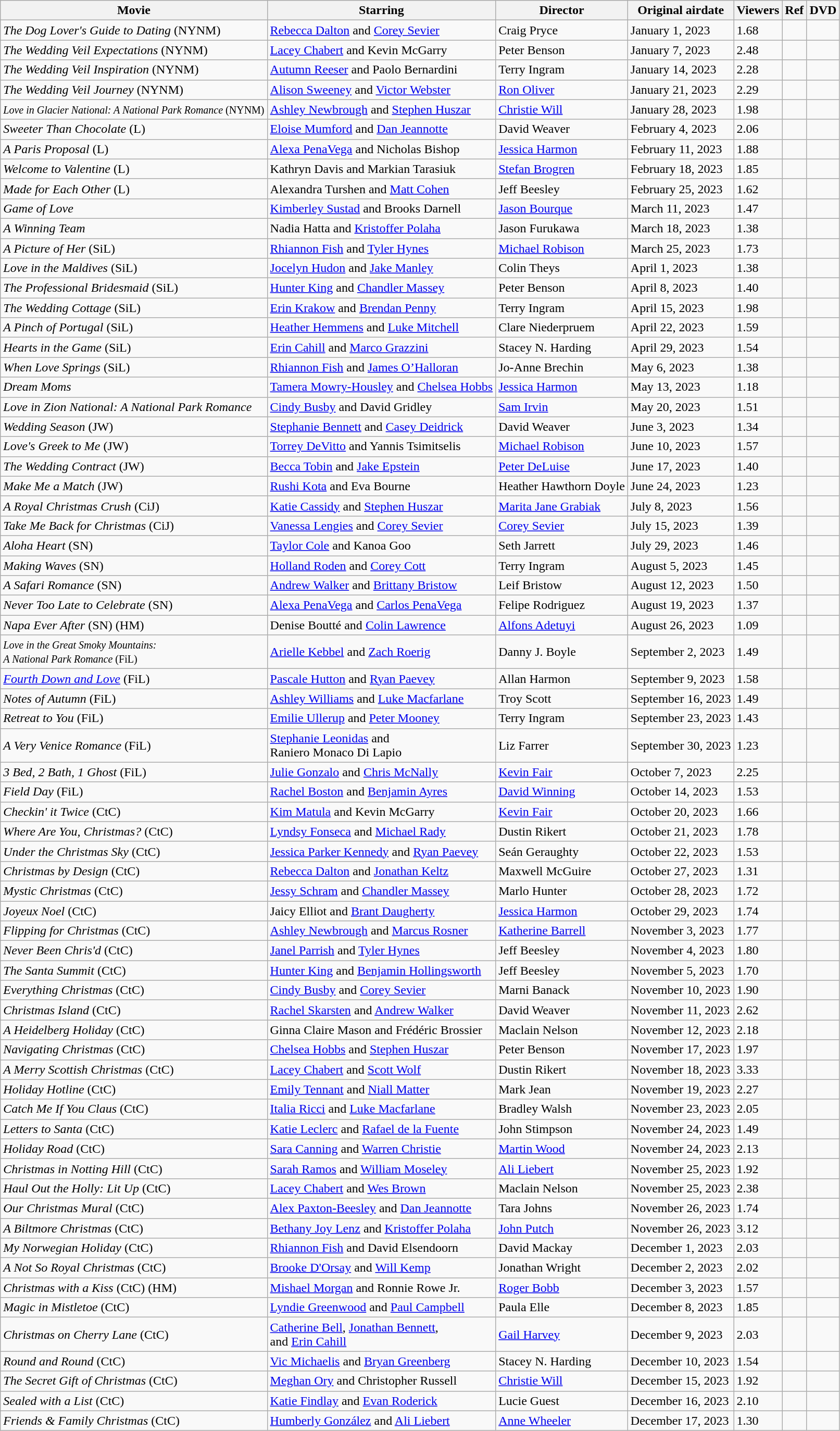<table class="wikitable sortable">
<tr>
<th scope="col" class="unsortable">Movie</th>
<th scope="col" class="unsortable">Starring</th>
<th scope="col" class="unsortable">Director</th>
<th scope="col" class="unsortable">Original airdate</th>
<th scope="col">Viewers</th>
<th scope="col" class="unsortable">Ref</th>
<th scope="col" class="unsortable">DVD</th>
</tr>
<tr>
<td><em>The Dog Lover's Guide to Dating</em> (NYNM)</td>
<td><a href='#'>Rebecca Dalton</a> and <a href='#'>Corey Sevier</a></td>
<td>Craig Pryce</td>
<td>January 1, 2023</td>
<td>1.68</td>
<td></td>
<td></td>
</tr>
<tr>
<td><em>The Wedding Veil Expectations</em> (NYNM)</td>
<td><a href='#'>Lacey Chabert</a> and Kevin McGarry</td>
<td>Peter Benson</td>
<td>January 7, 2023</td>
<td>2.48</td>
<td></td>
<td></td>
</tr>
<tr>
<td><em>The Wedding Veil Inspiration</em> (NYNM)</td>
<td><a href='#'>Autumn Reeser</a> and Paolo Bernardini</td>
<td>Terry Ingram</td>
<td>January 14, 2023</td>
<td>2.28</td>
<td></td>
<td></td>
</tr>
<tr>
<td><em>The Wedding Veil Journey</em> (NYNM)</td>
<td><a href='#'>Alison Sweeney</a> and <a href='#'>Victor Webster</a></td>
<td><a href='#'>Ron Oliver</a></td>
<td>January 21, 2023</td>
<td>2.29</td>
<td></td>
<td></td>
</tr>
<tr>
<td><small><em>Love in Glacier National: A National Park Romance</em> (NYNM)</small></td>
<td><a href='#'>Ashley Newbrough</a> and <a href='#'>Stephen Huszar</a></td>
<td><a href='#'>Christie Will</a></td>
<td>January 28, 2023</td>
<td>1.98</td>
<td></td>
<td></td>
</tr>
<tr>
<td><em>Sweeter Than Chocolate</em> (L)</td>
<td><a href='#'>Eloise Mumford</a> and <a href='#'>Dan Jeannotte</a></td>
<td>David Weaver</td>
<td>February 4, 2023</td>
<td>2.06</td>
<td></td>
<td></td>
</tr>
<tr>
<td><em>A Paris Proposal</em> (L)</td>
<td><a href='#'>Alexa PenaVega</a> and Nicholas Bishop</td>
<td><a href='#'>Jessica Harmon</a></td>
<td>February 11, 2023</td>
<td>1.88</td>
<td></td>
<td></td>
</tr>
<tr>
<td><em>Welcome to Valentine</em> (L)</td>
<td>Kathryn Davis and Markian Tarasiuk</td>
<td><a href='#'>Stefan Brogren</a></td>
<td>February 18, 2023</td>
<td>1.85</td>
<td></td>
<td></td>
</tr>
<tr>
<td><em>Made for Each Other</em> (L)</td>
<td>Alexandra Turshen and <a href='#'>Matt Cohen</a></td>
<td>Jeff Beesley</td>
<td>February 25, 2023</td>
<td>1.62</td>
<td></td>
<td></td>
</tr>
<tr>
<td><em>Game of Love</em></td>
<td><a href='#'>Kimberley Sustad</a> and Brooks Darnell</td>
<td><a href='#'>Jason Bourque</a></td>
<td>March 11, 2023</td>
<td>1.47</td>
<td></td>
<td></td>
</tr>
<tr>
<td><em>A Winning Team</em></td>
<td>Nadia Hatta and <a href='#'>Kristoffer Polaha</a></td>
<td>Jason Furukawa</td>
<td>March 18, 2023</td>
<td>1.38</td>
<td></td>
<td></td>
</tr>
<tr>
<td><em>A Picture of Her</em> (SiL)</td>
<td><a href='#'>Rhiannon Fish</a> and <a href='#'>Tyler Hynes</a></td>
<td><a href='#'>Michael Robison</a></td>
<td>March 25, 2023</td>
<td>1.73</td>
<td></td>
<td></td>
</tr>
<tr>
<td><em>Love in the Maldives</em> (SiL)</td>
<td><a href='#'>Jocelyn Hudon</a> and <a href='#'>Jake Manley</a></td>
<td>Colin Theys</td>
<td>April 1, 2023</td>
<td>1.38</td>
<td></td>
<td></td>
</tr>
<tr>
<td><em>The Professional Bridesmaid</em> (SiL)</td>
<td><a href='#'>Hunter King</a> and <a href='#'>Chandler Massey</a></td>
<td>Peter Benson</td>
<td>April 8, 2023</td>
<td>1.40</td>
<td></td>
<td></td>
</tr>
<tr>
<td><em>The Wedding Cottage</em> (SiL)</td>
<td><a href='#'>Erin Krakow</a> and <a href='#'>Brendan Penny</a></td>
<td>Terry Ingram</td>
<td>April 15, 2023</td>
<td>1.98</td>
<td></td>
<td></td>
</tr>
<tr>
<td><em>A Pinch of Portugal</em> (SiL)</td>
<td><a href='#'>Heather Hemmens</a> and <a href='#'>Luke Mitchell</a></td>
<td>Clare Niederpruem</td>
<td>April 22, 2023</td>
<td>1.59</td>
<td></td>
<td></td>
</tr>
<tr>
<td><em>Hearts in the Game</em> (SiL)</td>
<td><a href='#'>Erin Cahill</a> and <a href='#'>Marco Grazzini</a></td>
<td>Stacey N. Harding</td>
<td>April 29, 2023</td>
<td>1.54</td>
<td></td>
<td></td>
</tr>
<tr>
<td><em>When Love Springs</em> (SiL)</td>
<td><a href='#'>Rhiannon Fish</a> and <a href='#'>James O’Halloran</a></td>
<td>Jo-Anne Brechin</td>
<td>May 6, 2023</td>
<td>1.38</td>
<td></td>
<td></td>
</tr>
<tr>
<td><em>Dream Moms</em></td>
<td><a href='#'>Tamera Mowry-Housley</a> and <a href='#'>Chelsea Hobbs</a></td>
<td><a href='#'>Jessica Harmon</a></td>
<td>May 13, 2023</td>
<td>1.18</td>
<td></td>
<td></td>
</tr>
<tr>
<td><em>Love in Zion National: A National Park Romance</em></td>
<td><a href='#'>Cindy Busby</a> and David Gridley</td>
<td><a href='#'>Sam Irvin</a></td>
<td>May 20, 2023</td>
<td>1.51</td>
<td></td>
<td></td>
</tr>
<tr>
<td><em>Wedding Season</em> (JW)</td>
<td><a href='#'>Stephanie Bennett</a> and <a href='#'>Casey Deidrick</a></td>
<td>David Weaver</td>
<td>June 3, 2023</td>
<td>1.34</td>
<td></td>
<td></td>
</tr>
<tr>
<td><em>Love's Greek to Me</em> (JW)</td>
<td><a href='#'>Torrey DeVitto</a> and Yannis Tsimitselis</td>
<td><a href='#'>Michael Robison</a></td>
<td>June 10, 2023</td>
<td>1.57</td>
<td></td>
<td></td>
</tr>
<tr>
<td><em>The Wedding Contract</em> (JW)</td>
<td><a href='#'>Becca Tobin</a> and <a href='#'>Jake Epstein</a></td>
<td><a href='#'>Peter DeLuise</a></td>
<td>June 17, 2023</td>
<td>1.40</td>
<td></td>
<td></td>
</tr>
<tr>
<td><em>Make Me a Match</em> (JW)</td>
<td><a href='#'>Rushi Kota</a> and Eva Bourne</td>
<td>Heather Hawthorn Doyle</td>
<td>June 24, 2023</td>
<td>1.23</td>
<td></td>
<td></td>
</tr>
<tr>
<td><em>A Royal Christmas Crush</em> (CiJ)</td>
<td><a href='#'>Katie Cassidy</a> and <a href='#'>Stephen Huszar</a></td>
<td><a href='#'>Marita Jane Grabiak</a></td>
<td>July 8, 2023</td>
<td>1.56</td>
<td></td>
<td></td>
</tr>
<tr>
<td><em>Take Me Back for Christmas</em> (CiJ)</td>
<td><a href='#'>Vanessa Lengies</a> and <a href='#'>Corey Sevier</a></td>
<td><a href='#'>Corey Sevier</a></td>
<td>July 15, 2023</td>
<td>1.39</td>
<td></td>
<td></td>
</tr>
<tr>
<td><em>Aloha Heart</em> (SN)</td>
<td><a href='#'>Taylor Cole</a> and Kanoa Goo</td>
<td>Seth Jarrett</td>
<td>July 29, 2023</td>
<td>1.46</td>
<td></td>
<td></td>
</tr>
<tr>
<td><em>Making Waves</em> (SN)</td>
<td><a href='#'>Holland Roden</a> and <a href='#'>Corey Cott</a></td>
<td>Terry Ingram</td>
<td>August 5, 2023</td>
<td>1.45</td>
<td></td>
<td></td>
</tr>
<tr>
<td><em>A Safari Romance</em> (SN)</td>
<td><a href='#'>Andrew Walker</a> and <a href='#'>Brittany Bristow</a></td>
<td>Leif Bristow</td>
<td>August 12, 2023</td>
<td>1.50</td>
<td></td>
<td></td>
</tr>
<tr>
<td><em>Never Too Late to Celebrate</em> (SN)</td>
<td><a href='#'>Alexa PenaVega</a> and <a href='#'>Carlos PenaVega</a></td>
<td>Felipe Rodriguez</td>
<td>August 19, 2023</td>
<td>1.37</td>
<td></td>
<td></td>
</tr>
<tr>
<td><em>Napa Ever After</em> (SN) (HM)</td>
<td>Denise Boutté and <a href='#'>Colin Lawrence</a></td>
<td><a href='#'>Alfons Adetuyi</a></td>
<td>August 26, 2023</td>
<td>1.09</td>
<td></td>
<td></td>
</tr>
<tr>
<td><small><em>Love in the Great Smoky Mountains: <br>A National Park Romance</em> (FiL)</small></td>
<td><a href='#'>Arielle Kebbel</a> and <a href='#'>Zach Roerig</a></td>
<td>Danny J. Boyle</td>
<td>September 2, 2023</td>
<td>1.49</td>
<td></td>
<td></td>
</tr>
<tr>
<td><em><a href='#'>Fourth Down and Love</a></em> (FiL)</td>
<td><a href='#'>Pascale Hutton</a> and <a href='#'>Ryan Paevey</a></td>
<td>Allan Harmon</td>
<td>September 9, 2023</td>
<td>1.58</td>
<td></td>
<td></td>
</tr>
<tr>
<td><em>Notes of Autumn</em> (FiL)</td>
<td><a href='#'>Ashley Williams</a> and <a href='#'>Luke Macfarlane</a></td>
<td>Troy Scott</td>
<td>September 16, 2023</td>
<td>1.49</td>
<td></td>
<td></td>
</tr>
<tr>
<td><em>Retreat to You</em> (FiL)</td>
<td><a href='#'>Emilie Ullerup</a> and <a href='#'>Peter Mooney</a></td>
<td>Terry Ingram</td>
<td>September 23, 2023</td>
<td>1.43</td>
<td></td>
<td></td>
</tr>
<tr>
<td><em>A Very Venice Romance</em> (FiL)</td>
<td><a href='#'>Stephanie Leonidas</a> and <br>Raniero Monaco Di Lapio</td>
<td>Liz Farrer</td>
<td>September 30, 2023</td>
<td>1.23</td>
<td></td>
<td></td>
</tr>
<tr>
<td><em>3 Bed, 2 Bath, 1 Ghost</em> (FiL)</td>
<td><a href='#'>Julie Gonzalo</a> and <a href='#'>Chris McNally</a></td>
<td><a href='#'>Kevin Fair</a></td>
<td>October 7, 2023</td>
<td>2.25</td>
<td></td>
<td></td>
</tr>
<tr>
<td><em>Field Day</em> (FiL)</td>
<td><a href='#'>Rachel Boston</a> and <a href='#'>Benjamin Ayres</a></td>
<td><a href='#'>David Winning</a></td>
<td>October 14, 2023</td>
<td>1.53</td>
<td></td>
<td></td>
</tr>
<tr>
<td><em>Checkin' it Twice</em> (CtC)</td>
<td><a href='#'>Kim Matula</a> and Kevin McGarry</td>
<td><a href='#'>Kevin Fair</a></td>
<td>October 20, 2023</td>
<td>1.66</td>
<td></td>
<td></td>
</tr>
<tr>
<td><em>Where Are You, Christmas?</em> (CtC)</td>
<td><a href='#'>Lyndsy Fonseca</a> and <a href='#'>Michael Rady</a></td>
<td>Dustin Rikert</td>
<td>October 21, 2023</td>
<td>1.78</td>
<td></td>
<td></td>
</tr>
<tr>
<td><em>Under the Christmas Sky</em> (CtC)</td>
<td><a href='#'>Jessica Parker Kennedy</a> and <a href='#'>Ryan Paevey</a></td>
<td>Seán Geraughty</td>
<td>October 22, 2023</td>
<td>1.53</td>
<td></td>
<td></td>
</tr>
<tr>
<td><em>Christmas by Design</em> (CtC)</td>
<td><a href='#'>Rebecca Dalton</a> and <a href='#'>Jonathan Keltz</a></td>
<td>Maxwell McGuire</td>
<td>October 27, 2023</td>
<td>1.31</td>
<td></td>
<td></td>
</tr>
<tr>
<td><em>Mystic Christmas</em> (CtC)</td>
<td><a href='#'>Jessy Schram</a> and <a href='#'>Chandler Massey</a></td>
<td>Marlo Hunter</td>
<td>October 28, 2023</td>
<td>1.72</td>
<td></td>
<td></td>
</tr>
<tr>
<td><em>Joyeux Noel</em> (CtC)</td>
<td>Jaicy Elliot and <a href='#'>Brant Daugherty</a></td>
<td><a href='#'>Jessica Harmon</a></td>
<td>October 29, 2023</td>
<td>1.74</td>
<td></td>
<td></td>
</tr>
<tr>
<td><em>Flipping for Christmas</em> (CtC)</td>
<td><a href='#'>Ashley Newbrough</a> and <a href='#'>Marcus Rosner</a></td>
<td><a href='#'>Katherine Barrell</a></td>
<td>November 3, 2023</td>
<td>1.77</td>
<td></td>
<td></td>
</tr>
<tr>
<td><em>Never Been Chris'd</em> (CtC)</td>
<td><a href='#'>Janel Parrish</a> and <a href='#'>Tyler Hynes</a></td>
<td>Jeff Beesley</td>
<td>November 4, 2023</td>
<td>1.80</td>
<td></td>
<td></td>
</tr>
<tr>
<td><em>The Santa Summit</em> (CtC)</td>
<td><a href='#'>Hunter King</a> and <a href='#'>Benjamin Hollingsworth</a></td>
<td>Jeff Beesley</td>
<td>November 5, 2023</td>
<td>1.70</td>
<td></td>
<td></td>
</tr>
<tr>
<td><em>Everything Christmas</em> (CtC)</td>
<td><a href='#'>Cindy Busby</a> and <a href='#'>Corey Sevier</a></td>
<td>Marni Banack</td>
<td>November 10, 2023</td>
<td>1.90</td>
<td></td>
<td></td>
</tr>
<tr>
<td><em>Christmas Island</em> (CtC)</td>
<td><a href='#'>Rachel Skarsten</a> and <a href='#'>Andrew Walker</a></td>
<td>David Weaver</td>
<td>November 11, 2023</td>
<td>2.62</td>
<td></td>
<td></td>
</tr>
<tr>
<td><em>A Heidelberg Holiday</em> (CtC)</td>
<td>Ginna Claire Mason and Frédéric Brossier</td>
<td>Maclain Nelson</td>
<td>November 12, 2023</td>
<td>2.18</td>
<td></td>
<td></td>
</tr>
<tr>
<td><em>Navigating Christmas</em> (CtC)</td>
<td><a href='#'>Chelsea Hobbs</a> and <a href='#'>Stephen Huszar</a></td>
<td>Peter Benson</td>
<td>November 17, 2023</td>
<td>1.97</td>
<td></td>
<td></td>
</tr>
<tr>
<td><em>A Merry Scottish Christmas</em> (CtC)</td>
<td><a href='#'>Lacey Chabert</a> and <a href='#'>Scott Wolf</a></td>
<td>Dustin Rikert</td>
<td>November 18, 2023</td>
<td>3.33</td>
<td></td>
<td></td>
</tr>
<tr>
<td><em>Holiday Hotline</em> (CtC)</td>
<td><a href='#'>Emily Tennant</a> and <a href='#'>Niall Matter</a></td>
<td>Mark Jean</td>
<td>November 19, 2023</td>
<td>2.27</td>
<td></td>
<td></td>
</tr>
<tr>
<td><em>Catch Me If You Claus</em> (CtC)</td>
<td><a href='#'>Italia Ricci</a> and <a href='#'>Luke Macfarlane</a></td>
<td>Bradley Walsh</td>
<td>November 23, 2023</td>
<td>2.05</td>
<td></td>
<td></td>
</tr>
<tr>
<td><em>Letters to Santa</em> (CtC)</td>
<td><a href='#'>Katie Leclerc</a> and <a href='#'>Rafael de la Fuente</a></td>
<td>John Stimpson</td>
<td>November 24, 2023</td>
<td>1.49</td>
<td></td>
<td></td>
</tr>
<tr>
<td><em>Holiday Road</em> (CtC)</td>
<td><a href='#'>Sara Canning</a> and <a href='#'>Warren Christie</a></td>
<td><a href='#'>Martin Wood</a></td>
<td>November 24, 2023</td>
<td>2.13</td>
<td></td>
<td></td>
</tr>
<tr>
<td><em>Christmas in Notting Hill</em> (CtC)</td>
<td><a href='#'>Sarah Ramos</a> and <a href='#'>William Moseley</a></td>
<td><a href='#'>Ali Liebert</a></td>
<td>November 25, 2023</td>
<td>1.92</td>
<td></td>
<td></td>
</tr>
<tr>
<td><em>Haul Out the Holly: Lit Up</em> (CtC)</td>
<td><a href='#'>Lacey Chabert</a> and <a href='#'>Wes Brown</a></td>
<td>Maclain Nelson</td>
<td>November 25, 2023</td>
<td>2.38</td>
<td></td>
<td></td>
</tr>
<tr>
<td><em>Our Christmas Mural</em> (CtC)</td>
<td><a href='#'>Alex Paxton-Beesley</a> and <a href='#'>Dan Jeannotte</a></td>
<td>Tara Johns</td>
<td>November 26, 2023</td>
<td>1.74</td>
<td></td>
<td></td>
</tr>
<tr>
<td><em>A Biltmore Christmas</em> (CtC)</td>
<td><a href='#'>Bethany Joy Lenz</a> and <a href='#'>Kristoffer Polaha</a></td>
<td><a href='#'>John Putch</a></td>
<td>November 26, 2023</td>
<td>3.12</td>
<td></td>
<td></td>
</tr>
<tr>
<td><em>My Norwegian Holiday</em> (CtC)</td>
<td><a href='#'>Rhiannon Fish</a> and David Elsendoorn</td>
<td>David Mackay</td>
<td>December 1, 2023</td>
<td>2.03</td>
<td></td>
<td></td>
</tr>
<tr>
<td><em>A Not So Royal Christmas</em> (CtC)</td>
<td><a href='#'>Brooke D'Orsay</a> and <a href='#'>Will Kemp</a></td>
<td>Jonathan Wright</td>
<td>December 2, 2023</td>
<td>2.02</td>
<td></td>
<td></td>
</tr>
<tr>
<td><em>Christmas with a Kiss</em> (CtC) (HM)</td>
<td><a href='#'>Mishael Morgan</a> and Ronnie Rowe Jr.</td>
<td><a href='#'>Roger Bobb</a></td>
<td>December 3, 2023</td>
<td>1.57</td>
<td></td>
<td></td>
</tr>
<tr>
<td><em>Magic in Mistletoe</em> (CtC)</td>
<td><a href='#'>Lyndie Greenwood</a> and <a href='#'>Paul Campbell</a></td>
<td>Paula Elle</td>
<td>December 8, 2023</td>
<td>1.85</td>
<td></td>
<td></td>
</tr>
<tr>
<td><em>Christmas on Cherry Lane</em> (CtC)</td>
<td><a href='#'>Catherine Bell</a>, <a href='#'>Jonathan Bennett</a>, <br>and <a href='#'>Erin Cahill</a></td>
<td><a href='#'>Gail Harvey</a></td>
<td>December 9, 2023</td>
<td>2.03</td>
<td></td>
<td></td>
</tr>
<tr>
<td><em>Round and Round</em> (CtC)</td>
<td><a href='#'>Vic Michaelis</a> and <a href='#'>Bryan Greenberg</a></td>
<td>Stacey N. Harding</td>
<td>December 10, 2023</td>
<td>1.54</td>
<td></td>
<td></td>
</tr>
<tr>
<td><em>The Secret Gift of Christmas</em> (CtC)</td>
<td><a href='#'>Meghan Ory</a> and Christopher Russell</td>
<td><a href='#'>Christie Will</a></td>
<td>December 15, 2023</td>
<td>1.92</td>
<td></td>
<td></td>
</tr>
<tr>
<td><em>Sealed with a List</em> (CtC)</td>
<td><a href='#'>Katie Findlay</a> and <a href='#'>Evan Roderick</a></td>
<td>Lucie Guest</td>
<td>December 16, 2023</td>
<td>2.10</td>
<td></td>
<td></td>
</tr>
<tr>
<td><em>Friends & Family Christmas</em> (CtC)</td>
<td><a href='#'>Humberly González</a> and <a href='#'>Ali Liebert</a></td>
<td><a href='#'>Anne Wheeler</a></td>
<td>December 17, 2023</td>
<td>1.30</td>
<td></td>
<td></td>
</tr>
</table>
